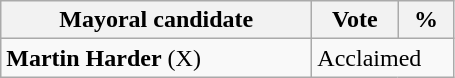<table class="wikitable">
<tr>
<th width="200px">Mayoral candidate</th>
<th width="50px">Vote</th>
<th width="30px">%</th>
</tr>
<tr>
<td><strong>Martin Harder</strong> (X)</td>
<td colspan="2">Acclaimed</td>
</tr>
</table>
